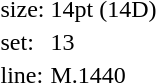<table style="margin-left:40px;">
<tr>
<td>size:</td>
<td>14pt (14D)</td>
</tr>
<tr>
<td>set:</td>
<td>13</td>
</tr>
<tr>
<td>line:</td>
<td>M.1440</td>
</tr>
</table>
